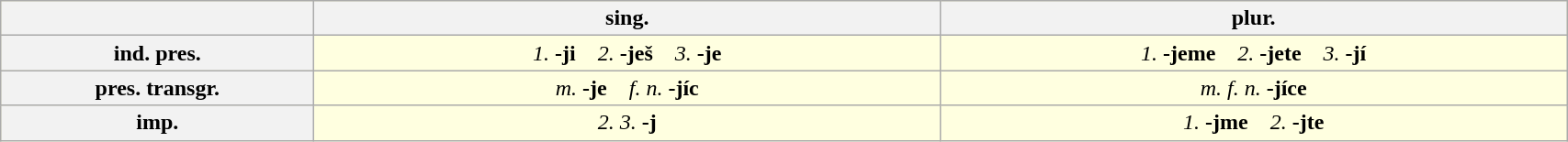<table class="wikitable" border="1" width=90% style="text-align:center; background:lightyellow">
<tr>
<th></th>
<th width=40%>sing.</th>
<th width=40%>plur.</th>
</tr>
<tr>
<th>ind. pres.</th>
<td><em>1.</em> <strong>-ji</strong>    <em>2.</em> <strong>-ješ</strong>    <em>3.</em> <strong>-je</strong></td>
<td><em>1.</em> <strong>-jeme</strong>    <em>2.</em> <strong>-jete</strong>    <em>3.</em> <strong>-jí</strong></td>
</tr>
<tr>
<th>pres. transgr.</th>
<td><em>m.</em> <strong>-je</strong>    <em>f. n. </em> <strong>-jíc</strong></td>
<td><em>m. f. n.</em> <strong>-jíce</strong></td>
</tr>
<tr>
<th>imp.</th>
<td><em>2. 3.</em> <strong>-j</strong></td>
<td><em>1.</em> <strong>-jme</strong>    <em>2.</em> <strong>-jte</strong></td>
</tr>
</table>
